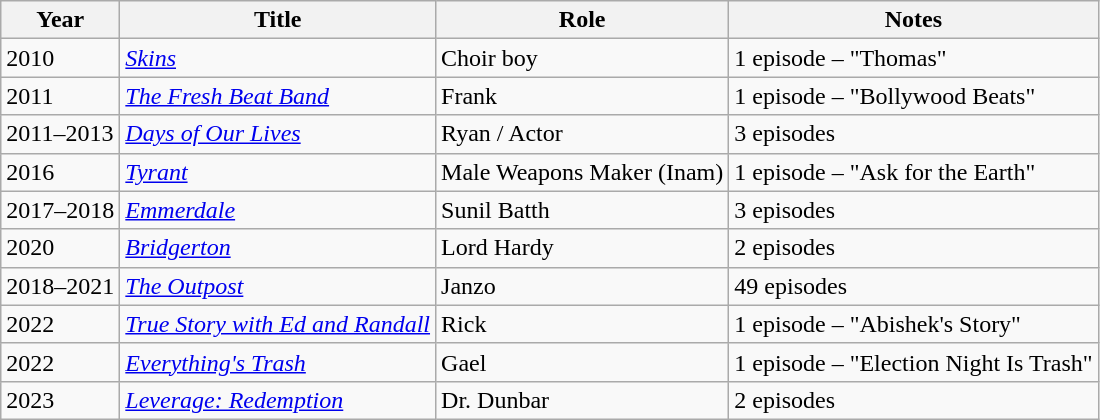<table class=" wikitable sortable">
<tr>
<th>Year</th>
<th>Title</th>
<th>Role</th>
<th>Notes</th>
</tr>
<tr>
<td>2010</td>
<td><em><a href='#'>Skins</a></em></td>
<td>Choir boy</td>
<td>1 episode – "Thomas"</td>
</tr>
<tr>
<td>2011</td>
<td><em><a href='#'>The Fresh Beat Band</a></em></td>
<td>Frank</td>
<td>1 episode – "Bollywood Beats"</td>
</tr>
<tr>
<td>2011–2013</td>
<td><em><a href='#'>Days of Our Lives</a></em></td>
<td>Ryan / Actor</td>
<td>3 episodes</td>
</tr>
<tr>
<td>2016</td>
<td><em><a href='#'>Tyrant</a></em></td>
<td>Male Weapons Maker (Inam)</td>
<td>1 episode – "Ask for the Earth"</td>
</tr>
<tr>
<td>2017–2018</td>
<td><em><a href='#'>Emmerdale</a></em></td>
<td>Sunil Batth</td>
<td>3 episodes</td>
</tr>
<tr>
<td>2020</td>
<td><em><a href='#'>Bridgerton</a></em></td>
<td>Lord Hardy</td>
<td>2 episodes</td>
</tr>
<tr>
<td>2018–2021</td>
<td><em><a href='#'>The Outpost</a></em></td>
<td>Janzo</td>
<td>49 episodes</td>
</tr>
<tr>
<td>2022</td>
<td><em><a href='#'>True Story with Ed and Randall</a></em></td>
<td>Rick</td>
<td>1 episode – "Abishek's Story"</td>
</tr>
<tr>
<td>2022</td>
<td><em><a href='#'>Everything's Trash</a></em></td>
<td>Gael</td>
<td>1 episode – "Election Night Is Trash"</td>
</tr>
<tr>
<td>2023</td>
<td><em><a href='#'>Leverage: Redemption</a></em></td>
<td>Dr. Dunbar</td>
<td>2 episodes</td>
</tr>
</table>
